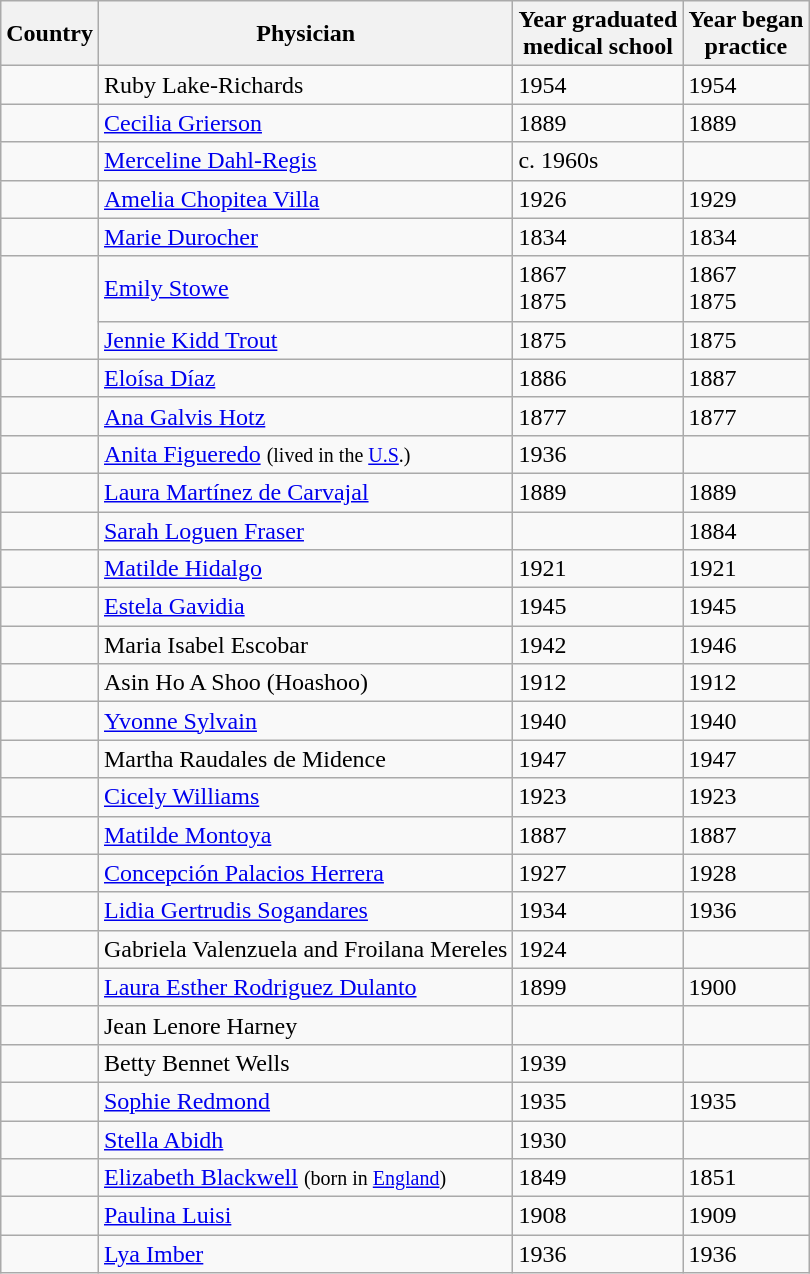<table class="wikitable">
<tr>
<th>Country</th>
<th>Physician</th>
<th>Year graduated<br>medical school</th>
<th>Year began<br>practice</th>
</tr>
<tr>
<td></td>
<td>Ruby Lake-Richards</td>
<td>1954</td>
<td>1954</td>
</tr>
<tr>
<td></td>
<td><a href='#'>Cecilia Grierson</a></td>
<td>1889</td>
<td>1889</td>
</tr>
<tr>
<td></td>
<td><a href='#'>Merceline Dahl-Regis</a></td>
<td>c. 1960s</td>
<td></td>
</tr>
<tr>
<td></td>
<td><a href='#'>Amelia Chopitea Villa</a></td>
<td>1926</td>
<td>1929</td>
</tr>
<tr>
<td></td>
<td><a href='#'>Marie Durocher</a></td>
<td>1834</td>
<td>1834</td>
</tr>
<tr>
<td rowspan="2"></td>
<td><a href='#'>Emily Stowe</a></td>
<td>1867<br>1875</td>
<td>1867<br>1875</td>
</tr>
<tr>
<td><a href='#'>Jennie Kidd Trout</a></td>
<td>1875</td>
<td>1875</td>
</tr>
<tr>
<td></td>
<td><a href='#'>Eloísa Díaz</a></td>
<td>1886</td>
<td>1887</td>
</tr>
<tr>
<td></td>
<td><a href='#'>Ana Galvis Hotz</a></td>
<td>1877</td>
<td>1877</td>
</tr>
<tr>
<td></td>
<td><a href='#'>Anita Figueredo</a> <small>(lived in the <a href='#'>U.S</a>.)</small></td>
<td>1936</td>
<td></td>
</tr>
<tr>
<td></td>
<td><a href='#'>Laura Martínez de Carvajal</a></td>
<td>1889</td>
<td>1889</td>
</tr>
<tr>
<td></td>
<td><a href='#'>Sarah Loguen Fraser</a></td>
<td></td>
<td>1884</td>
</tr>
<tr>
<td></td>
<td><a href='#'>Matilde Hidalgo</a></td>
<td>1921</td>
<td>1921</td>
</tr>
<tr>
<td></td>
<td><a href='#'>Estela Gavidia</a></td>
<td>1945</td>
<td>1945</td>
</tr>
<tr>
<td></td>
<td>Maria Isabel Escobar</td>
<td>1942</td>
<td>1946</td>
</tr>
<tr>
<td></td>
<td>Asin Ho A Shoo (Hoashoo)</td>
<td>1912</td>
<td>1912</td>
</tr>
<tr>
<td></td>
<td><a href='#'>Yvonne Sylvain</a></td>
<td>1940</td>
<td>1940</td>
</tr>
<tr>
<td></td>
<td>Martha Raudales de Midence</td>
<td>1947</td>
<td>1947</td>
</tr>
<tr>
<td></td>
<td><a href='#'>Cicely Williams</a></td>
<td>1923</td>
<td>1923</td>
</tr>
<tr>
<td></td>
<td><a href='#'>Matilde Montoya</a></td>
<td>1887</td>
<td>1887</td>
</tr>
<tr>
<td></td>
<td><a href='#'>Concepción Palacios Herrera</a></td>
<td>1927</td>
<td>1928</td>
</tr>
<tr>
<td></td>
<td><a href='#'>Lidia Gertrudis Sogandares</a></td>
<td>1934</td>
<td>1936</td>
</tr>
<tr>
<td></td>
<td>Gabriela Valenzuela and Froilana Mereles</td>
<td>1924</td>
<td></td>
</tr>
<tr>
<td></td>
<td><a href='#'>Laura Esther Rodriguez Dulanto</a></td>
<td>1899</td>
<td>1900</td>
</tr>
<tr>
<td></td>
<td>Jean Lenore Harney</td>
<td></td>
<td></td>
</tr>
<tr>
<td></td>
<td>Betty Bennet Wells</td>
<td>1939</td>
<td></td>
</tr>
<tr>
<td></td>
<td><a href='#'>Sophie Redmond</a></td>
<td>1935</td>
<td>1935</td>
</tr>
<tr>
<td></td>
<td><a href='#'>Stella Abidh</a></td>
<td>1930</td>
<td></td>
</tr>
<tr>
<td></td>
<td><a href='#'>Elizabeth Blackwell</a> <small>(born in <a href='#'>England</a>)</small></td>
<td>1849</td>
<td>1851</td>
</tr>
<tr>
<td></td>
<td><a href='#'>Paulina Luisi</a></td>
<td>1908</td>
<td>1909</td>
</tr>
<tr>
<td></td>
<td><a href='#'>Lya Imber</a></td>
<td>1936</td>
<td>1936</td>
</tr>
</table>
